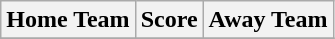<table class="wikitable" style="text-align: center">
<tr>
<th>Home Team</th>
<th>Score</th>
<th>Away Team</th>
</tr>
<tr>
</tr>
</table>
